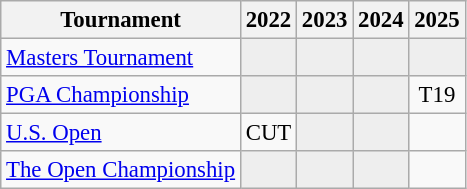<table class="wikitable" style="font-size:95%;text-align:center;">
<tr>
<th>Tournament</th>
<th>2022</th>
<th>2023</th>
<th>2024</th>
<th>2025</th>
</tr>
<tr>
<td align=left><a href='#'>Masters Tournament</a></td>
<td style="background:#eeeeee;"></td>
<td style="background:#eeeeee;"></td>
<td style="background:#eeeeee;"></td>
<td style="background:#eeeeee;"></td>
</tr>
<tr>
<td align=left><a href='#'>PGA Championship</a></td>
<td style="background:#eeeeee;"></td>
<td style="background:#eeeeee;"></td>
<td style="background:#eeeeee;"></td>
<td>T19</td>
</tr>
<tr>
<td align=left><a href='#'>U.S. Open</a></td>
<td>CUT</td>
<td style="background:#eeeeee;"></td>
<td style="background:#eeeeee;"></td>
<td></td>
</tr>
<tr>
<td align=left><a href='#'>The Open Championship</a></td>
<td style="background:#eeeeee;"></td>
<td style="background:#eeeeee;"></td>
<td style="background:#eeeeee;"></td>
<td></td>
</tr>
</table>
